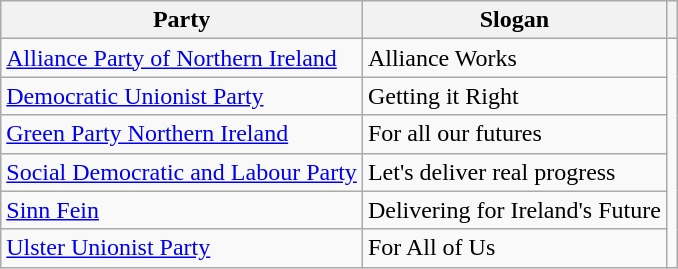<table class="wikitable">
<tr>
<th>Party</th>
<th>Slogan</th>
<th></th>
</tr>
<tr>
<td><a href='#'>Alliance Party of Northern Ireland</a></td>
<td>Alliance Works</td>
<td rowspan="6"></td>
</tr>
<tr>
<td><a href='#'>Democratic Unionist Party</a></td>
<td>Getting it Right</td>
</tr>
<tr>
<td><a href='#'>Green Party Northern Ireland</a></td>
<td>For all our futures</td>
</tr>
<tr>
<td><a href='#'>Social Democratic and Labour Party</a></td>
<td>Let's deliver real progress</td>
</tr>
<tr>
<td><a href='#'>Sinn Fein</a></td>
<td>Delivering for Ireland's Future</td>
</tr>
<tr>
<td><a href='#'>Ulster Unionist Party</a></td>
<td>For All of Us</td>
</tr>
</table>
